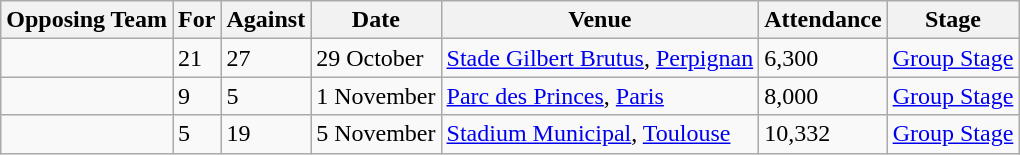<table class="wikitable">
<tr>
<th>Opposing Team</th>
<th>For</th>
<th>Against</th>
<th>Date</th>
<th>Venue</th>
<th>Attendance</th>
<th>Stage</th>
</tr>
<tr>
<td></td>
<td>21</td>
<td>27</td>
<td>29 October</td>
<td><a href='#'>Stade Gilbert Brutus</a>, <a href='#'>Perpignan</a></td>
<td>6,300</td>
<td><a href='#'>Group Stage</a></td>
</tr>
<tr>
<td></td>
<td>9</td>
<td>5</td>
<td>1 November</td>
<td><a href='#'>Parc des Princes</a>, <a href='#'>Paris</a></td>
<td>8,000</td>
<td><a href='#'>Group Stage</a></td>
</tr>
<tr>
<td></td>
<td>5</td>
<td>19</td>
<td>5 November</td>
<td><a href='#'>Stadium Municipal</a>, <a href='#'>Toulouse</a></td>
<td>10,332</td>
<td><a href='#'>Group Stage</a></td>
</tr>
</table>
